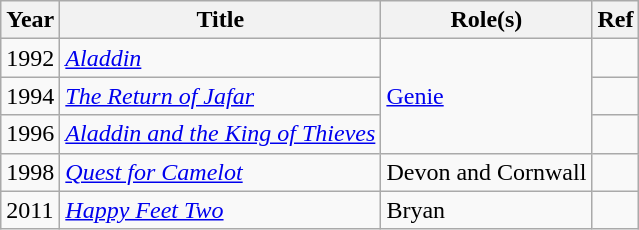<table class="wikitable plainrowheaders sortable">
<tr>
<th scope="col">Year</th>
<th scope="col">Title</th>
<th scope="col">Role(s)</th>
<th scope="col" class="unsortable">Ref</th>
</tr>
<tr>
<td>1992</td>
<td><em><a href='#'>Aladdin</a></em></td>
<td rowspan="3"><a href='#'>Genie</a></td>
<td></td>
</tr>
<tr>
<td>1994</td>
<td><em><a href='#'>The Return of Jafar</a></em></td>
<td></td>
</tr>
<tr>
<td>1996</td>
<td><em><a href='#'>Aladdin and the King of Thieves</a></em></td>
<td></td>
</tr>
<tr>
<td>1998</td>
<td><em><a href='#'>Quest for Camelot</a></em></td>
<td>Devon and Cornwall</td>
<td></td>
</tr>
<tr>
<td>2011</td>
<td><em><a href='#'>Happy Feet Two</a></em></td>
<td>Bryan</td>
<td></td>
</tr>
</table>
